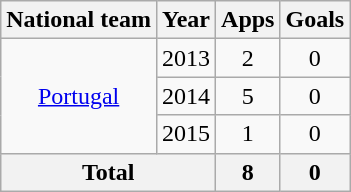<table class="wikitable" style="text-align:center">
<tr>
<th>National team</th>
<th>Year</th>
<th>Apps</th>
<th>Goals</th>
</tr>
<tr>
<td rowspan=3 valign="center"><a href='#'>Portugal</a></td>
<td>2013</td>
<td>2</td>
<td>0</td>
</tr>
<tr>
<td>2014</td>
<td>5</td>
<td>0</td>
</tr>
<tr>
<td>2015</td>
<td>1</td>
<td>0</td>
</tr>
<tr>
<th colspan=2>Total</th>
<th>8</th>
<th>0</th>
</tr>
</table>
